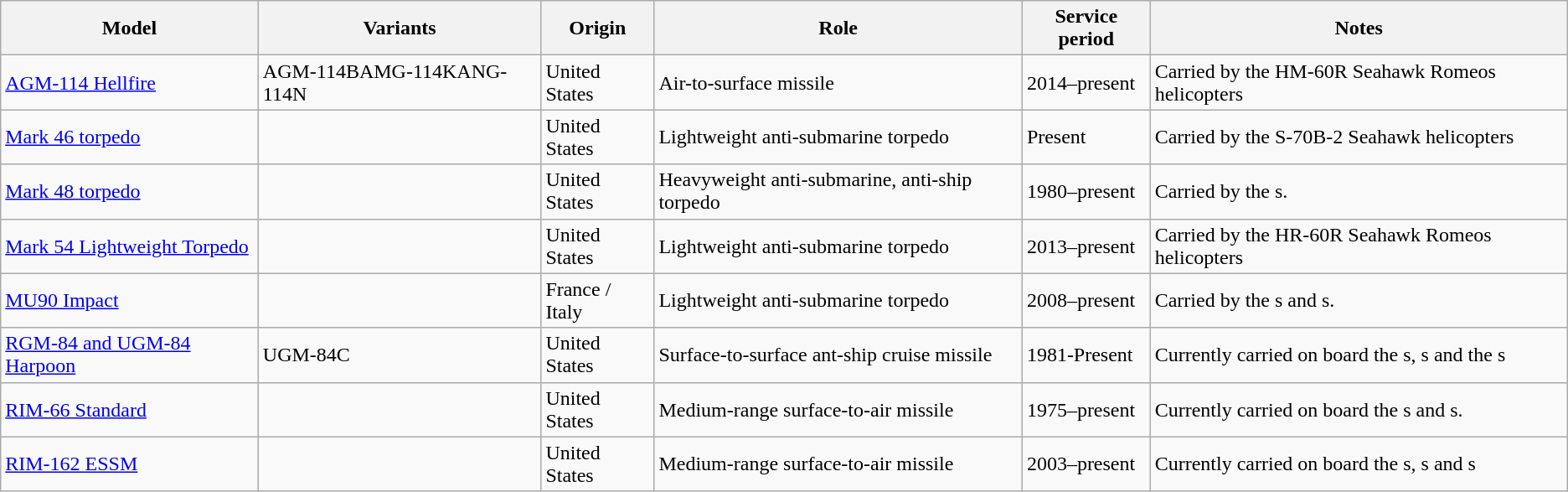<table class="wikitable sortable">
<tr>
<th>Model</th>
<th>Variants</th>
<th>Origin</th>
<th>Role</th>
<th>Service period</th>
<th>Notes</th>
</tr>
<tr>
<td><a href='#'>AGM-114 Hellfire</a></td>
<td>AGM-114BAMG-114KANG-114N</td>
<td>United States</td>
<td>Air-to-surface missile</td>
<td>2014–present</td>
<td>Carried by the HM-60R Seahawk Romeos helicopters</td>
</tr>
<tr>
<td><a href='#'>Mark 46 torpedo</a></td>
<td></td>
<td>United States</td>
<td>Lightweight anti-submarine torpedo</td>
<td>Present</td>
<td>Carried by the S-70B-2 Seahawk helicopters</td>
</tr>
<tr>
<td><a href='#'>Mark 48 torpedo</a></td>
<td></td>
<td>United States</td>
<td>Heavyweight anti-submarine, anti-ship torpedo</td>
<td>1980–present</td>
<td>Carried by the s.</td>
</tr>
<tr>
<td><a href='#'>Mark 54 Lightweight Torpedo</a></td>
<td></td>
<td>United States</td>
<td>Lightweight anti-submarine torpedo</td>
<td>2013–present</td>
<td>Carried by the HR-60R Seahawk Romeos helicopters</td>
</tr>
<tr>
<td><a href='#'>MU90 Impact</a></td>
<td></td>
<td>France / Italy</td>
<td>Lightweight anti-submarine torpedo</td>
<td>2008–present</td>
<td>Carried by the s and s.</td>
</tr>
<tr>
<td><a href='#'>RGM-84 and UGM-84 Harpoon</a></td>
<td>UGM-84C</td>
<td>United States</td>
<td>Surface-to-surface ant-ship cruise missile</td>
<td>1981-Present</td>
<td>Currently carried on board the s, s and the s</td>
</tr>
<tr>
<td><a href='#'>RIM-66 Standard</a></td>
<td></td>
<td>United States</td>
<td>Medium-range surface-to-air missile</td>
<td>1975–present</td>
<td>Currently carried on board the s and s.</td>
</tr>
<tr>
<td><a href='#'>RIM-162 ESSM</a></td>
<td></td>
<td>United States</td>
<td>Medium-range surface-to-air missile</td>
<td>2003–present</td>
<td>Currently carried on board the s, s and s</td>
</tr>
</table>
